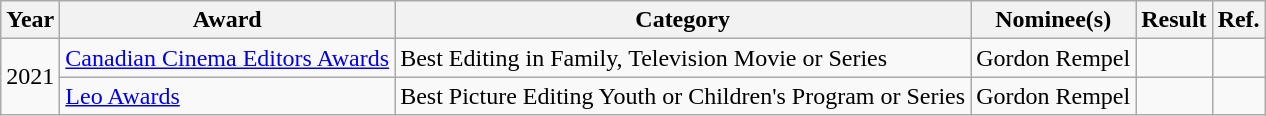<table class="wikitable">
<tr>
<th>Year</th>
<th>Award</th>
<th>Category</th>
<th>Nominee(s)</th>
<th>Result</th>
<th>Ref.</th>
</tr>
<tr>
<td rowspan="2">2021</td>
<td><a href='#'>Canadian Cinema Editors Awards</a></td>
<td>Best Editing in Family, Television Movie or Series</td>
<td>Gordon Rempel</td>
<td></td>
<td style="text-align:center;"></td>
</tr>
<tr>
<td><a href='#'>Leo Awards</a></td>
<td>Best Picture Editing Youth or Children's Program or Series</td>
<td>Gordon Rempel</td>
<td></td>
<td style="text-align:center;"></td>
</tr>
</table>
